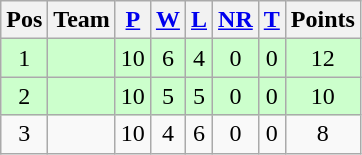<table class="wikitable">
<tr>
<th>Pos</th>
<th>Team</th>
<th><a href='#'>P</a></th>
<th><a href='#'>W</a></th>
<th><a href='#'>L</a></th>
<th><a href='#'>NR</a></th>
<th><a href='#'>T</a></th>
<th>Points</th>
</tr>
<tr align="center" bgcolor="#ccffcc">
<td>1</td>
<td align="left"></td>
<td>10</td>
<td>6</td>
<td>4</td>
<td>0</td>
<td>0</td>
<td>12</td>
</tr>
<tr align="center" bgcolor="#ccffcc">
<td>2</td>
<td align="left"></td>
<td>10</td>
<td>5</td>
<td>5</td>
<td>0</td>
<td>0</td>
<td>10</td>
</tr>
<tr align="center">
<td>3</td>
<td align="left"></td>
<td>10</td>
<td>4</td>
<td>6</td>
<td>0</td>
<td>0</td>
<td>8</td>
</tr>
</table>
